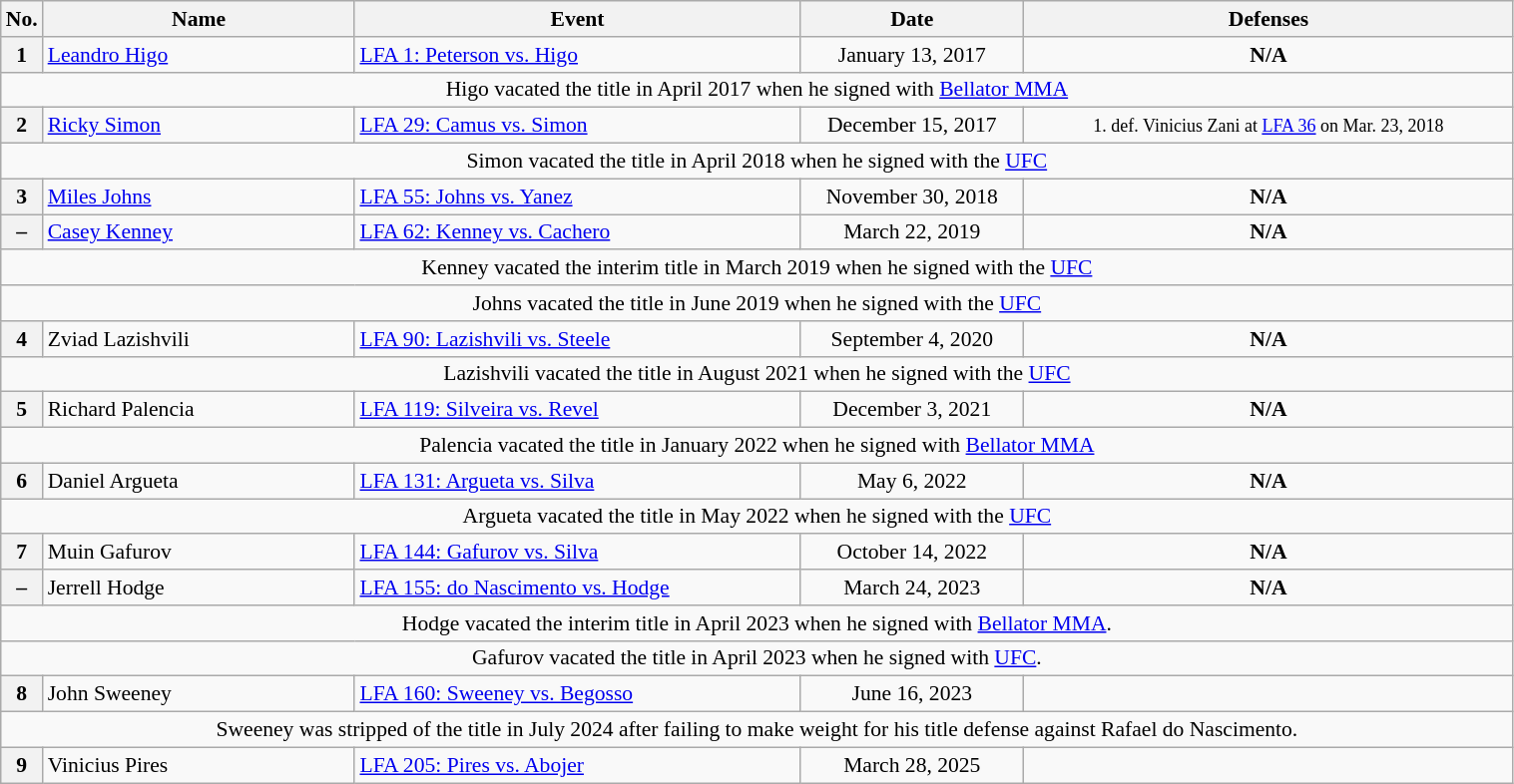<table class="wikitable" style="width:80%; font-size:90%">
<tr>
<th style= width:1%;">No.</th>
<th style= width:21%;">Name</th>
<th style= width:30%;">Event</th>
<th style=width:15%;">Date</th>
<th style= width:40%;">Defenses</th>
</tr>
<tr>
<th>1</th>
<td align=left> <a href='#'>Leandro Higo</a> <br></td>
<td align=left><a href='#'>LFA 1: Peterson vs. Higo</a> <br></td>
<td align=center>January 13, 2017</td>
<td align=center><strong>N/A</strong></td>
</tr>
<tr>
<td align="center" colspan="6">Higo vacated the title in April 2017 when he signed with <a href='#'>Bellator MMA</a></td>
</tr>
<tr>
<th>2</th>
<td align=left> <a href='#'>Ricky Simon</a> <br></td>
<td align=left><a href='#'>LFA 29: Camus vs. Simon</a> <br></td>
<td align=center>December 15, 2017</td>
<td align=center><small>1. def. Vinicius Zani at <a href='#'>LFA 36</a> on Mar. 23, 2018</small></td>
</tr>
<tr>
<td align="center" colspan="6">Simon vacated the title in April 2018 when he signed with the <a href='#'>UFC</a></td>
</tr>
<tr>
<th>3</th>
<td align=left> <a href='#'>Miles Johns</a> <br></td>
<td align=left><a href='#'>LFA 55: Johns vs. Yanez</a> <br></td>
<td align=center>November 30, 2018</td>
<td align=center><strong>N/A</strong></td>
</tr>
<tr>
<th>–</th>
<td align=left> <a href='#'>Casey Kenney</a><br></td>
<td align=left><a href='#'>LFA 62: Kenney vs. Cachero</a> <br></td>
<td align=center>March 22, 2019</td>
<td align=center><strong>N/A</strong></td>
</tr>
<tr>
<td align="center" colspan="6">Kenney vacated the interim title in March 2019 when he signed with the <a href='#'>UFC</a></td>
</tr>
<tr>
<td align="center" colspan="6">Johns vacated the title in June 2019 when he signed with the <a href='#'>UFC</a></td>
</tr>
<tr>
<th>4</th>
<td align=left> Zviad Lazishvili <br></td>
<td align=left><a href='#'>LFA 90: Lazishvili vs. Steele</a> <br></td>
<td align=center>September 4, 2020</td>
<td align=center><strong>N/A</strong></td>
</tr>
<tr>
<td align="center" colspan="6">Lazishvili vacated the title in August 2021 when he signed with the <a href='#'>UFC</a></td>
</tr>
<tr>
<th>5</th>
<td align=left> Richard Palencia <br></td>
<td align=left><a href='#'>LFA 119: Silveira vs. Revel</a> <br></td>
<td align=center>December 3, 2021</td>
<td align=center><strong>N/A</strong></td>
</tr>
<tr>
<td align="center" colspan="6">Palencia vacated the title in January 2022 when he signed with <a href='#'>Bellator MMA</a></td>
</tr>
<tr>
<th>6</th>
<td align=left> Daniel Argueta <br></td>
<td align=left><a href='#'>LFA 131: Argueta vs. Silva</a> <br></td>
<td align=center>May 6, 2022</td>
<td align=center><strong>N/A</strong></td>
</tr>
<tr>
<td align="center" colspan="6">Argueta vacated the title in May 2022 when he signed with the <a href='#'>UFC</a></td>
</tr>
<tr>
<th>7</th>
<td align=left> Muin Gafurov <br></td>
<td align=left><a href='#'>LFA 144: Gafurov vs. Silva</a> <br></td>
<td align=center>October 14, 2022</td>
<td align=center><strong>N/A</strong></td>
</tr>
<tr>
<th>–</th>
<td align=left> Jerrell Hodge<br></td>
<td align=left><a href='#'>LFA 155: do Nascimento vs. Hodge</a> <br></td>
<td align=center>March 24, 2023</td>
<td align=center><strong>N/A</strong></td>
</tr>
<tr>
<td align="center" colspan="6">Hodge vacated the interim title in April 2023 when he signed with <a href='#'>Bellator MMA</a>.</td>
</tr>
<tr>
<td align="center" colspan="6">Gafurov vacated the title in April 2023 when he signed with <a href='#'>UFC</a>.</td>
</tr>
<tr>
<th>8</th>
<td align=left> John Sweeney <br></td>
<td align=left><a href='#'>LFA 160: Sweeney vs. Begosso</a> <br></td>
<td align=center>June 16, 2023</td>
<td></td>
</tr>
<tr>
<td align="center" colspan="6">Sweeney was stripped of the title in July 2024 after failing to make weight for his title defense against Rafael do Nascimento.</td>
</tr>
<tr>
<th>9</th>
<td align=left> Vinicius Pires <br></td>
<td align=left><a href='#'>LFA 205: Pires vs. Abojer</a> <br></td>
<td align=center>March 28, 2025</td>
<td></td>
</tr>
</table>
